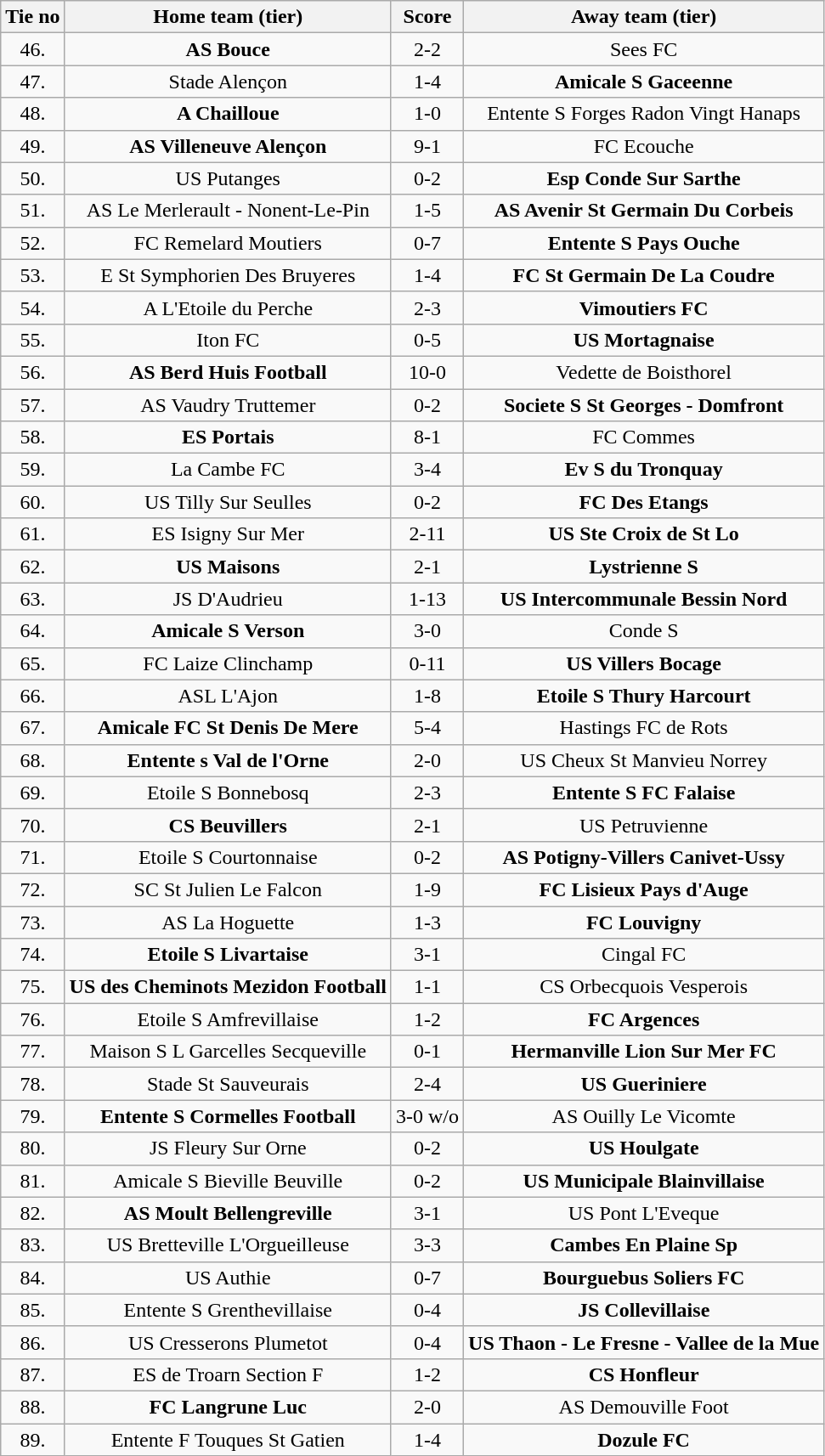<table class="wikitable" style="text-align: center">
<tr>
<th>Tie no</th>
<th>Home team (tier)</th>
<th>Score</th>
<th>Away team (tier)</th>
</tr>
<tr>
<td>46.</td>
<td><strong>AS Bouce</strong></td>
<td>2-2 </td>
<td>Sees FC</td>
</tr>
<tr>
<td>47.</td>
<td>Stade Alençon</td>
<td>1-4</td>
<td><strong>Amicale S Gaceenne</strong></td>
</tr>
<tr>
<td>48.</td>
<td><strong>A Chailloue</strong></td>
<td>1-0</td>
<td>Entente S Forges Radon Vingt Hanaps</td>
</tr>
<tr>
<td>49.</td>
<td><strong>AS Villeneuve Alençon</strong></td>
<td>9-1</td>
<td>FC Ecouche</td>
</tr>
<tr>
<td>50.</td>
<td>US Putanges</td>
<td>0-2</td>
<td><strong>Esp Conde Sur Sarthe</strong></td>
</tr>
<tr>
<td>51.</td>
<td>AS Le Merlerault - Nonent-Le-Pin</td>
<td>1-5</td>
<td><strong>AS Avenir St Germain Du Corbeis</strong></td>
</tr>
<tr>
<td>52.</td>
<td>FC Remelard Moutiers</td>
<td>0-7</td>
<td><strong>Entente S Pays Ouche</strong></td>
</tr>
<tr>
<td>53.</td>
<td>E St Symphorien Des Bruyeres</td>
<td>1-4</td>
<td><strong>FC St Germain De La Coudre</strong></td>
</tr>
<tr>
<td>54.</td>
<td>A L'Etoile du Perche</td>
<td>2-3</td>
<td><strong>Vimoutiers FC</strong></td>
</tr>
<tr>
<td>55.</td>
<td>Iton FC</td>
<td>0-5</td>
<td><strong>US Mortagnaise</strong></td>
</tr>
<tr>
<td>56.</td>
<td><strong>AS Berd Huis Football</strong></td>
<td>10-0</td>
<td>Vedette de Boisthorel</td>
</tr>
<tr>
<td>57.</td>
<td>AS Vaudry Truttemer</td>
<td>0-2</td>
<td><strong>Societe S St Georges - Domfront</strong></td>
</tr>
<tr>
<td>58.</td>
<td><strong>ES Portais</strong></td>
<td>8-1</td>
<td>FC Commes</td>
</tr>
<tr>
<td>59.</td>
<td>La Cambe FC</td>
<td>3-4</td>
<td><strong>Ev S du Tronquay</strong></td>
</tr>
<tr>
<td>60.</td>
<td>US Tilly Sur Seulles</td>
<td>0-2</td>
<td><strong>FC Des Etangs</strong></td>
</tr>
<tr>
<td>61.</td>
<td>ES Isigny Sur Mer</td>
<td>2-11</td>
<td><strong>US Ste Croix de St Lo</strong></td>
</tr>
<tr>
<td>62.</td>
<td><strong>US Maisons </strong></td>
<td>2-1</td>
<td><strong>Lystrienne S</strong></td>
</tr>
<tr>
<td>63.</td>
<td>JS D'Audrieu</td>
<td>1-13</td>
<td><strong>US Intercommunale Bessin Nord</strong></td>
</tr>
<tr>
<td>64.</td>
<td><strong>Amicale S Verson</strong></td>
<td>3-0</td>
<td>Conde S</td>
</tr>
<tr>
<td>65.</td>
<td>FC Laize Clinchamp</td>
<td>0-11</td>
<td><strong>US Villers Bocage</strong></td>
</tr>
<tr>
<td>66.</td>
<td>ASL L'Ajon</td>
<td>1-8</td>
<td><strong>Etoile S Thury Harcourt</strong></td>
</tr>
<tr>
<td>67.</td>
<td><strong>Amicale FC St Denis De Mere</strong></td>
<td>5-4</td>
<td>Hastings FC de Rots</td>
</tr>
<tr>
<td>68.</td>
<td><strong>Entente s Val de l'Orne</strong></td>
<td>2-0</td>
<td>US Cheux St Manvieu Norrey</td>
</tr>
<tr>
<td>69.</td>
<td>Etoile S Bonnebosq</td>
<td>2-3</td>
<td><strong>Entente S FC Falaise</strong></td>
</tr>
<tr>
<td>70.</td>
<td><strong>CS Beuvillers</strong></td>
<td>2-1</td>
<td>US Petruvienne</td>
</tr>
<tr>
<td>71.</td>
<td>Etoile S Courtonnaise</td>
<td>0-2</td>
<td><strong>AS Potigny-Villers Canivet-Ussy</strong></td>
</tr>
<tr>
<td>72.</td>
<td>SC St Julien Le Falcon</td>
<td>1-9</td>
<td><strong>FC Lisieux Pays d'Auge</strong></td>
</tr>
<tr>
<td>73.</td>
<td>AS La Hoguette</td>
<td>1-3 </td>
<td><strong>FC Louvigny</strong></td>
</tr>
<tr>
<td>74.</td>
<td><strong>Etoile S Livartaise</strong></td>
<td>3-1</td>
<td>Cingal FC</td>
</tr>
<tr>
<td>75.</td>
<td><strong>US des Cheminots Mezidon Football</strong></td>
<td>1-1 </td>
<td>CS Orbecquois Vesperois</td>
</tr>
<tr>
<td>76.</td>
<td>Etoile S Amfrevillaise</td>
<td>1-2</td>
<td><strong>FC Argences</strong></td>
</tr>
<tr>
<td>77.</td>
<td>Maison S L Garcelles Secqueville</td>
<td>0-1</td>
<td><strong>Hermanville Lion Sur Mer FC</strong></td>
</tr>
<tr>
<td>78.</td>
<td>Stade St Sauveurais</td>
<td>2-4</td>
<td><strong>US Gueriniere</strong></td>
</tr>
<tr>
<td>79.</td>
<td><strong>Entente S Cormelles Football</strong></td>
<td>3-0 w/o</td>
<td>AS Ouilly Le Vicomte</td>
</tr>
<tr>
<td>80.</td>
<td>JS Fleury Sur Orne</td>
<td>0-2</td>
<td><strong>US Houlgate</strong></td>
</tr>
<tr>
<td>81.</td>
<td>Amicale S Bieville Beuville</td>
<td>0-2</td>
<td><strong>US Municipale Blainvillaise</strong></td>
</tr>
<tr>
<td>82.</td>
<td><strong>AS Moult Bellengreville</strong></td>
<td>3-1</td>
<td>US Pont L'Eveque</td>
</tr>
<tr>
<td>83.</td>
<td>US Bretteville L'Orgueilleuse</td>
<td>3-3 </td>
<td><strong>Cambes En Plaine Sp</strong></td>
</tr>
<tr>
<td>84.</td>
<td>US Authie</td>
<td>0-7</td>
<td><strong>Bourguebus Soliers FC</strong></td>
</tr>
<tr>
<td>85.</td>
<td>Entente S Grenthevillaise</td>
<td>0-4</td>
<td><strong>JS Collevillaise</strong></td>
</tr>
<tr>
<td>86.</td>
<td>US Cresserons Plumetot</td>
<td>0-4</td>
<td><strong>US Thaon - Le Fresne - Vallee de la Mue</strong></td>
</tr>
<tr>
<td>87.</td>
<td>ES de Troarn Section F</td>
<td>1-2</td>
<td><strong>CS Honfleur</strong></td>
</tr>
<tr>
<td>88.</td>
<td><strong>FC Langrune Luc</strong></td>
<td>2-0</td>
<td>AS Demouville Foot</td>
</tr>
<tr>
<td>89.</td>
<td>Entente F Touques St Gatien</td>
<td>1-4</td>
<td><strong>Dozule FC</strong></td>
</tr>
</table>
